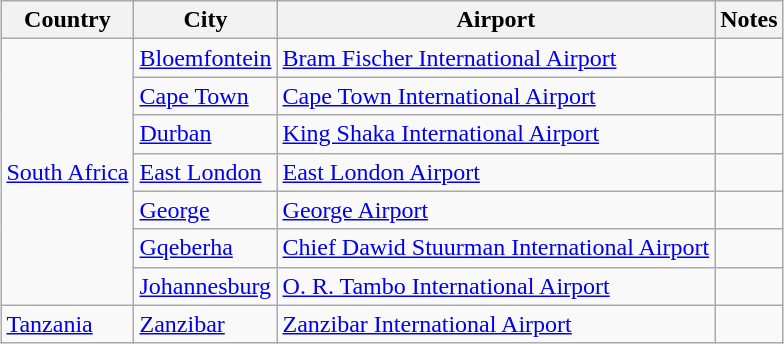<table class="wikitable sortable" style="margin: 1em auto;">
<tr>
<th>Country</th>
<th>City</th>
<th>Airport</th>
<th>Notes</th>
</tr>
<tr>
<td rowspan="7"><a href='#'>South Africa</a></td>
<td><a href='#'>Bloemfontein</a></td>
<td><a href='#'>Bram Fischer International Airport</a></td>
<td></td>
</tr>
<tr>
<td><a href='#'>Cape Town</a></td>
<td><a href='#'>Cape Town International Airport</a></td>
<td></td>
</tr>
<tr>
<td><a href='#'>Durban</a></td>
<td><a href='#'>King Shaka International Airport</a></td>
<td></td>
</tr>
<tr>
<td><a href='#'>East London</a></td>
<td><a href='#'>East London Airport</a></td>
<td></td>
</tr>
<tr>
<td><a href='#'>George</a></td>
<td><a href='#'>George Airport</a></td>
<td></td>
</tr>
<tr>
<td><a href='#'>Gqeberha</a></td>
<td><a href='#'>Chief Dawid Stuurman International Airport</a></td>
<td></td>
</tr>
<tr>
<td><a href='#'>Johannesburg</a></td>
<td><a href='#'>O. R. Tambo International Airport</a></td>
<td></td>
</tr>
<tr>
<td><a href='#'>Tanzania</a></td>
<td><a href='#'>Zanzibar</a></td>
<td><a href='#'>Zanzibar International Airport</a></td>
<td></td>
</tr>
</table>
